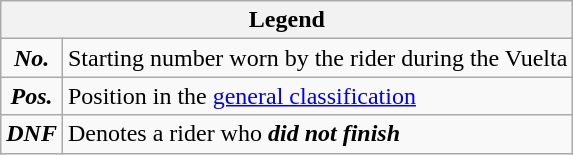<table class="wikitable">
<tr>
<th colspan=2>Legend</th>
</tr>
<tr>
<td align=center><strong><em>No.</em></strong></td>
<td>Starting number worn by the rider during the Vuelta</td>
</tr>
<tr>
<td align=center><strong><em>Pos.</em></strong></td>
<td>Position in the <a href='#'>general classification</a></td>
</tr>
<tr>
<td align=center><strong><em>DNF</em></strong></td>
<td>Denotes a rider who <strong><em>did not finish</em></strong></td>
</tr>
</table>
